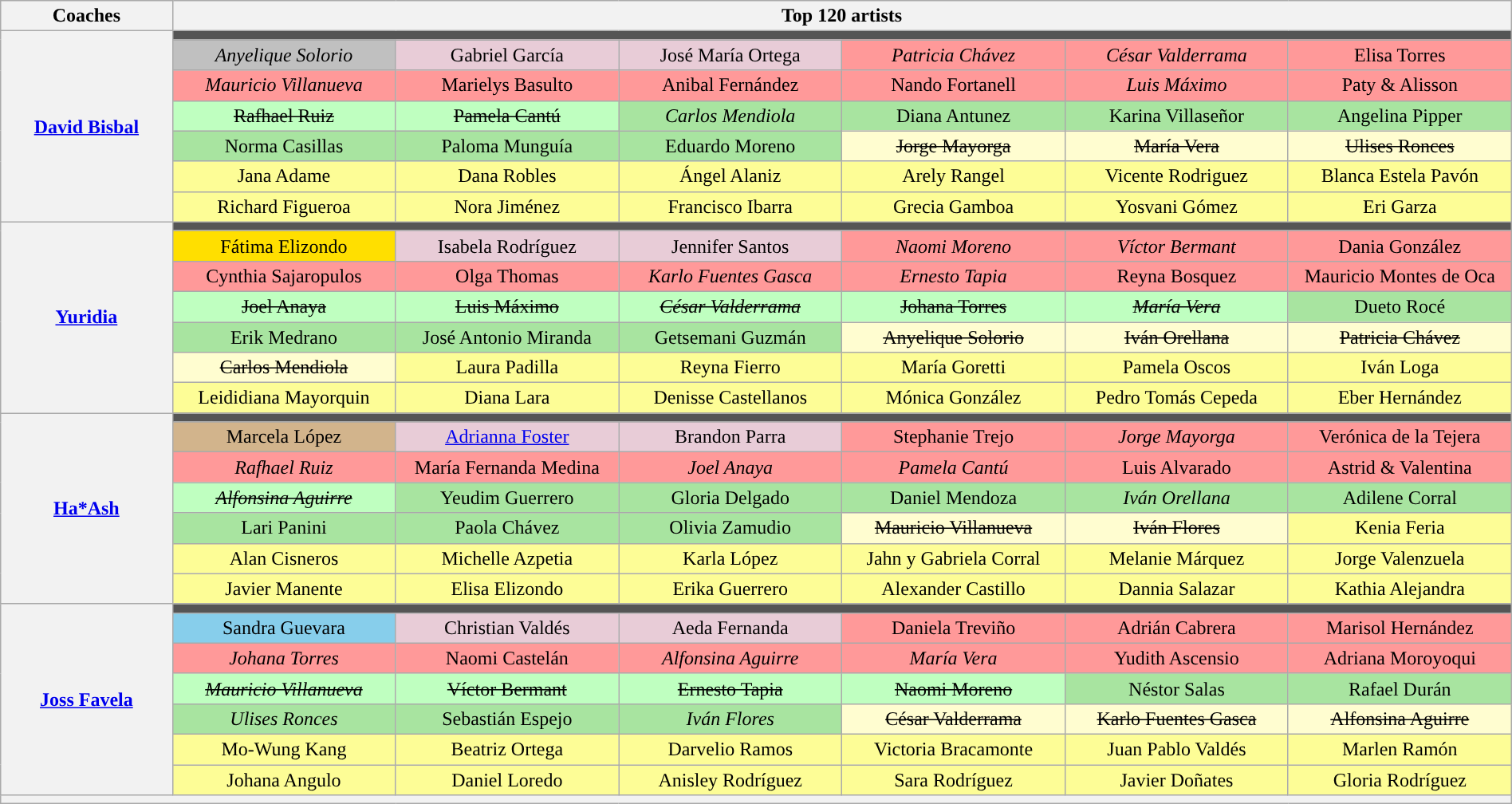<table class="wikitable" style="text-align:center; line-height:18px; width:100%">
<tr>
<th scope="col" style="width:10%">Coaches</th>
<th scope="col" style="width:90%" colspan="6">Top 120 artists</th>
</tr>
<tr>
<th rowspan="7"><a href='#'>David Bisbal</a></th>
<td colspan="7" style="background:#555"></td>
</tr>
<tr>
<td style="width:13%; background:silver"><em>Anyelique Solorio</em></td>
<td style="width:13%; background:#E8CCD7">Gabriel García</td>
<td style="width:13%; background:#E8CCD7">José María Ortega</td>
<td style="width:13%; background:#FF9999"><em>Patricia Chávez</em></td>
<td style="width:13%; background:#FF9999"><em>César Valderrama</em></td>
<td style="width:13%; background:#FF9999">Elisa Torres</td>
</tr>
<tr>
<td style="background:#FF9999"><em>Mauricio Villanueva</em></td>
<td style="background:#FF9999">Marielys Basulto</td>
<td style="background:#FF9999">Anibal Fernández</td>
<td style="background:#FF9999">Nando Fortanell</td>
<td style="background:#FF9999"><em>Luis Máximo</em></td>
<td style="background:#FF9999">Paty & Alisson</td>
</tr>
<tr>
<td style="background:#BFFFC0"><s>Rafhael Ruiz</s></td>
<td style="background:#BFFFC0"><s>Pamela Cantú</s></td>
<td style="background:#A8E4A0"><em>Carlos Mendiola</em></td>
<td style="background:#A8E4A0">Diana Antunez</td>
<td style="background:#A8E4A0">Karina Villaseñor</td>
<td style="background:#A8E4A0">Angelina Pipper</td>
</tr>
<tr>
<td style="background:#A8E4A0">Norma Casillas</td>
<td style="background:#A8E4A0">Paloma Munguía</td>
<td style="background:#A8E4A0">Eduardo Moreno</td>
<td style="background:#FFFDD0"><s>Jorge Mayorga</s></td>
<td style="background:#FFFDD0"><s>María Vera</s></td>
<td style="background:#FFFDD0"><s>Ulises Ronces</s></td>
</tr>
<tr>
<td style="background:#FDFD96">Jana Adame</td>
<td style="background:#FDFD96">Dana Robles</td>
<td style="background:#FDFD96">Ángel Alaniz</td>
<td style="background:#FDFD96">Arely Rangel</td>
<td style="background:#FDFD96">Vicente Rodriguez</td>
<td style="background:#FDFD96">Blanca Estela Pavón</td>
</tr>
<tr>
<td style="background:#FDFD96">Richard Figueroa</td>
<td style="background:#FDFD96">Nora Jiménez</td>
<td style="background:#FDFD96">Francisco Ibarra</td>
<td style="background:#FDFD96">Grecia Gamboa</td>
<td style="background:#FDFD96">Yosvani Gómez</td>
<td style="background:#FDFD96">Eri Garza</td>
</tr>
<tr>
<th rowspan="7"><a href='#'>Yuridia</a></th>
<td colspan="6" style="background:#555"></td>
</tr>
<tr>
<td style="background:#FFDF00">Fátima Elizondo</td>
<td style="background:#E8CCD7">Isabela Rodríguez</td>
<td style="background:#E8CCD7">Jennifer Santos</td>
<td style="background:#FF9999"><em>Naomi Moreno</em></td>
<td style="background:#FF9999"><em>Víctor Bermant</em></td>
<td style="background:#FF9999">Dania González</td>
</tr>
<tr>
<td style="background:#FF9999">Cynthia Sajaropulos</td>
<td style="background:#FF9999">Olga Thomas</td>
<td style="background:#FF9999"><em>Karlo Fuentes Gasca</em></td>
<td style="background:#FF9999"><em>Ernesto Tapia</em></td>
<td style="background:#FF9999">Reyna Bosquez</td>
<td style="background:#FF9999">Mauricio Montes de Oca</td>
</tr>
<tr>
<td style="background:#BFFFC0"><s>Joel Anaya</s></td>
<td style="background:#BFFFC0"><s>Luis Máximo</s></td>
<td style="background:#BFFFC0"><s><em>César Valderrama</em></s></td>
<td style="background:#BFFFC0"><s>Johana Torres</s></td>
<td style="background:#BFFFC0"><s><em>María Vera</em></s></td>
<td style="background:#A8E4A0">Dueto Rocé</td>
</tr>
<tr>
<td style="background:#A8E4A0">Erik Medrano</td>
<td style="background:#A8E4A0">José Antonio Miranda</td>
<td style="background:#A8E4A0">Getsemani Guzmán</td>
<td style="background:#FFFDD0"><s>Anyelique Solorio</s></td>
<td style="background:#FFFDD0"><s>Iván Orellana</s></td>
<td style="background:#FFFDD0"><s>Patricia Chávez</s></td>
</tr>
<tr>
<td style="background:#FFFDD0"><s>Carlos Mendiola</s></td>
<td style="background:#FDFD96">Laura Padilla</td>
<td style="background:#FDFD96">Reyna Fierro</td>
<td style="background:#FDFD96">María Goretti</td>
<td style="background:#FDFD96">Pamela Oscos</td>
<td style="background:#FDFD96">Iván Loga</td>
</tr>
<tr>
<td style="background:#FDFD96">Leididiana Mayorquin</td>
<td style="background:#FDFD96">Diana Lara</td>
<td style="background:#FDFD96">Denisse Castellanos</td>
<td style="background:#FDFD96">Mónica González</td>
<td style="background:#FDFD96">Pedro Tomás Cepeda</td>
<td style="background:#FDFD96">Eber Hernández</td>
</tr>
<tr>
<th rowspan="7"><a href='#'>Ha*Ash</a></th>
<td colspan="6" style="background:#555"></td>
</tr>
<tr>
<td style="background:tan">Marcela López</td>
<td style="background:#E8CCD7"><a href='#'>Adrianna Foster</a></td>
<td style="background:#E8CCD7">Brandon Parra</td>
<td style="background:#FF9999">Stephanie Trejo</td>
<td style="background:#FF9999"><em>Jorge Mayorga</em></td>
<td style="background:#FF9999">Verónica de la Tejera</td>
</tr>
<tr>
<td style="background:#FF9999"><em>Rafhael Ruiz</em></td>
<td style="background:#FF9999">María Fernanda Medina</td>
<td style="background:#FF9999"><em>Joel Anaya</em></td>
<td style="background:#FF9999"><em>Pamela Cantú</em></td>
<td style="background:#FF9999">Luis Alvarado</td>
<td style="background:#FF9999">Astrid & Valentina</td>
</tr>
<tr>
<td style="background:#BFFFC0"><s><em>Alfonsina Aguirre</em></s></td>
<td style="background:#A8E4A0">Yeudim Guerrero</td>
<td style="background:#A8E4A0">Gloria Delgado</td>
<td style="background:#A8E4A0">Daniel Mendoza</td>
<td style="background:#A8E4A0"><em>Iván Orellana</em></td>
<td style="background:#A8E4A0">Adilene Corral</td>
</tr>
<tr>
<td style="background:#A8E4A0">Lari Panini</td>
<td style="background:#A8E4A0">Paola Chávez</td>
<td style="background:#A8E4A0">Olivia Zamudio</td>
<td style="background:#FFFDD0"><s>Mauricio Villanueva</s></td>
<td style="background:#FFFDD0"><s>Iván Flores</s></td>
<td style="background:#FDFD96">Kenia Feria</td>
</tr>
<tr>
<td style="background:#FDFD96">Alan Cisneros</td>
<td style="background:#FDFD96">Michelle Azpetia</td>
<td style="background:#FDFD96">Karla López</td>
<td style="background:#FDFD96">Jahn y Gabriela Corral</td>
<td style="background:#FDFD96">Melanie Márquez</td>
<td style="background:#FDFD96">Jorge Valenzuela</td>
</tr>
<tr>
<td style="background:#FDFD96">Javier Manente</td>
<td style="background:#FDFD96">Elisa Elizondo</td>
<td style="background:#FDFD96">Erika Guerrero</td>
<td style="background:#FDFD96">Alexander Castillo</td>
<td style="background:#FDFD96">Dannia Salazar</td>
<td style="background:#FDFD96">Kathia Alejandra</td>
</tr>
<tr>
<th rowspan="7"><a href='#'>Joss Favela</a></th>
<td colspan="6" style="background:#555"></td>
</tr>
<tr>
<td style="background:skyblue">Sandra Guevara</td>
<td style="background:#E8CCD7">Christian Valdés</td>
<td style="background:#E8CCD7">Aeda Fernanda</td>
<td style="background:#FF9999">Daniela Treviño</td>
<td style="background:#FF9999">Adrián Cabrera</td>
<td style="background:#FF9999">Marisol Hernández</td>
</tr>
<tr>
<td style="background:#FF9999"><em>Johana Torres</em></td>
<td style="background:#FF9999">Naomi Castelán</td>
<td style="background:#FF9999"><em>Alfonsina Aguirre</em></td>
<td style="background:#FF9999"><em>María Vera</em></td>
<td style="background:#FF9999">Yudith Ascensio</td>
<td style="background:#FF9999">Adriana Moroyoqui</td>
</tr>
<tr>
<td style="background:#BFFFC0"><s><em>Mauricio Villanueva</em></s></td>
<td style="background:#BFFFC0"><s>Víctor Bermant</s></td>
<td style="background:#BFFFC0"><s>Ernesto Tapia</s></td>
<td style="background:#BFFFC0"><s>Naomi Moreno</s></td>
<td style="background:#A8E4A0">Néstor Salas</td>
<td style="background:#A8E4A0">Rafael Durán</td>
</tr>
<tr>
<td style="background:#A8E4A0"><em>Ulises Ronces</em></td>
<td style="background:#A8E4A0">Sebastián Espejo</td>
<td style="background:#A8E4A0"><em>Iván Flores</em></td>
<td style="background:#FFFDD0"><s>César Valderrama</s></td>
<td style="background:#FFFDD0"><s>Karlo Fuentes Gasca</s></td>
<td style="background:#FFFDD0"><s>Alfonsina Aguirre</s></td>
</tr>
<tr>
<td style="background:#FDFD96">Mo-Wung Kang</td>
<td style="background:#FDFD96">Beatriz Ortega</td>
<td style="background:#FDFD96">Darvelio Ramos</td>
<td style="background:#FDFD96">Victoria Bracamonte</td>
<td style="background:#FDFD96">Juan Pablo Valdés</td>
<td style="background:#FDFD96">Marlen Ramón</td>
</tr>
<tr>
<td style="background:#FDFD96">Johana Angulo</td>
<td style="background:#FDFD96">Daniel Loredo</td>
<td style="background:#FDFD96">Anisley Rodríguez</td>
<td style="background:#FDFD96">Sara Rodríguez</td>
<td style="background:#FDFD96">Javier Doñates</td>
<td style="background:#FDFD96">Gloria Rodríguez</td>
</tr>
<tr>
<th style="font-size:95%" colspan="7"></th>
</tr>
</table>
